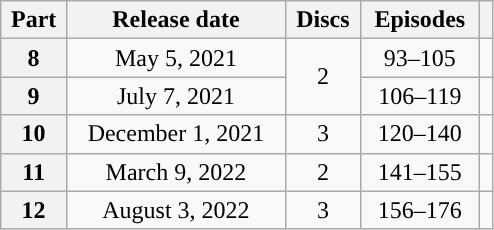<table class="wikitable" style="text-align: center; width: 26%;">
<tr>
<th scope="col">Part</th>
<th scope="col">Release date</th>
<th scope="col">Discs</th>
<th scope="col">Episodes</th>
<th scope="col"></th>
</tr>
<tr>
<th scope="row">8</th>
<td>May 5, 2021</td>
<td rowspan="2">2</td>
<td>93–105</td>
<td></td>
</tr>
<tr>
<th scope="row">9</th>
<td>July 7, 2021</td>
<td>106–119</td>
<td></td>
</tr>
<tr>
<th scope="row">10</th>
<td>December 1, 2021</td>
<td>3</td>
<td>120–140</td>
<td></td>
</tr>
<tr>
<th scope="row">11</th>
<td>March 9, 2022</td>
<td>2</td>
<td>141–155</td>
<td></td>
</tr>
<tr>
<th scope="row">12</th>
<td>August 3, 2022</td>
<td>3</td>
<td>156–176</td>
<td></td>
</tr>
</table>
